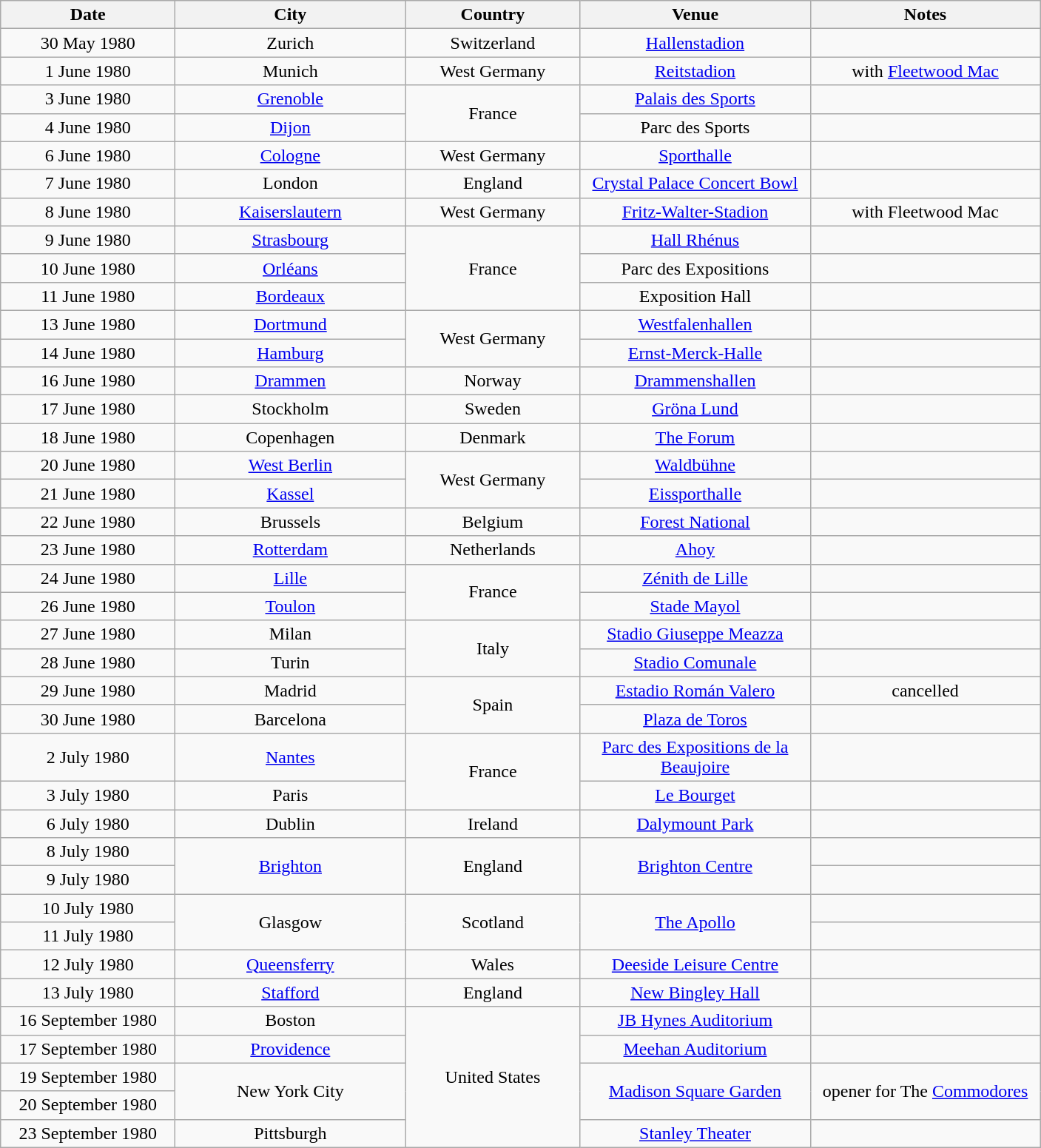<table class="wikitable" style="text-align:center;">
<tr>
<th width="150">Date</th>
<th width="200">City</th>
<th width="150">Country</th>
<th width="200">Venue</th>
<th width="200">Notes</th>
</tr>
<tr>
<td>30 May 1980</td>
<td>Zurich</td>
<td>Switzerland</td>
<td><a href='#'>Hallenstadion</a></td>
<td></td>
</tr>
<tr>
<td>1 June 1980</td>
<td>Munich</td>
<td>West Germany</td>
<td><a href='#'>Reitstadion</a></td>
<td>with <a href='#'>Fleetwood Mac</a></td>
</tr>
<tr>
<td>3 June 1980</td>
<td><a href='#'>Grenoble</a></td>
<td rowspan="2">France</td>
<td><a href='#'>Palais des Sports</a></td>
<td></td>
</tr>
<tr>
<td>4 June 1980</td>
<td><a href='#'>Dijon</a></td>
<td>Parc des Sports</td>
<td></td>
</tr>
<tr>
<td>6 June 1980</td>
<td><a href='#'>Cologne</a></td>
<td>West Germany</td>
<td><a href='#'>Sporthalle</a></td>
<td></td>
</tr>
<tr>
<td>7 June 1980</td>
<td>London</td>
<td>England</td>
<td><a href='#'>Crystal Palace Concert Bowl</a></td>
<td></td>
</tr>
<tr>
<td>8 June 1980</td>
<td><a href='#'>Kaiserslautern</a></td>
<td>West Germany</td>
<td><a href='#'>Fritz-Walter-Stadion</a></td>
<td>with Fleetwood Mac</td>
</tr>
<tr>
<td>9 June 1980</td>
<td><a href='#'>Strasbourg</a></td>
<td rowspan="3">France</td>
<td><a href='#'>Hall Rhénus</a></td>
<td></td>
</tr>
<tr>
<td>10 June 1980</td>
<td><a href='#'>Orléans</a></td>
<td>Parc des Expositions</td>
<td></td>
</tr>
<tr>
<td>11 June 1980</td>
<td><a href='#'>Bordeaux</a></td>
<td>Exposition Hall</td>
<td></td>
</tr>
<tr>
<td>13 June 1980</td>
<td><a href='#'>Dortmund</a></td>
<td rowspan="2">West Germany</td>
<td><a href='#'>Westfalenhallen</a></td>
<td></td>
</tr>
<tr>
<td>14 June 1980</td>
<td><a href='#'>Hamburg</a></td>
<td><a href='#'>Ernst-Merck-Halle</a></td>
<td></td>
</tr>
<tr>
<td>16 June 1980</td>
<td><a href='#'>Drammen</a></td>
<td>Norway</td>
<td><a href='#'>Drammenshallen</a></td>
<td></td>
</tr>
<tr>
<td>17 June 1980</td>
<td>Stockholm</td>
<td>Sweden</td>
<td><a href='#'>Gröna Lund</a></td>
<td></td>
</tr>
<tr>
<td>18 June 1980</td>
<td>Copenhagen</td>
<td>Denmark</td>
<td><a href='#'>The Forum</a></td>
<td></td>
</tr>
<tr>
<td>20 June 1980</td>
<td><a href='#'>West Berlin</a></td>
<td rowspan="2">West Germany</td>
<td><a href='#'>Waldbühne</a></td>
<td></td>
</tr>
<tr>
<td>21 June 1980</td>
<td><a href='#'>Kassel</a></td>
<td><a href='#'>Eissporthalle</a></td>
<td></td>
</tr>
<tr>
<td>22 June 1980</td>
<td>Brussels</td>
<td>Belgium</td>
<td><a href='#'>Forest National</a></td>
<td></td>
</tr>
<tr>
<td>23 June 1980</td>
<td><a href='#'>Rotterdam</a></td>
<td>Netherlands</td>
<td><a href='#'>Ahoy</a></td>
<td></td>
</tr>
<tr>
<td>24 June 1980</td>
<td><a href='#'>Lille</a></td>
<td rowspan="2">France</td>
<td><a href='#'>Zénith de Lille</a></td>
<td></td>
</tr>
<tr>
<td>26 June 1980</td>
<td><a href='#'>Toulon</a></td>
<td><a href='#'>Stade Mayol</a></td>
<td></td>
</tr>
<tr>
<td>27 June 1980</td>
<td>Milan</td>
<td rowspan="2">Italy</td>
<td><a href='#'>Stadio Giuseppe Meazza</a></td>
<td></td>
</tr>
<tr>
<td>28 June 1980</td>
<td>Turin</td>
<td><a href='#'>Stadio Comunale</a></td>
<td></td>
</tr>
<tr>
<td>29 June 1980</td>
<td>Madrid</td>
<td rowspan="2">Spain</td>
<td><a href='#'>Estadio Román Valero</a></td>
<td>cancelled</td>
</tr>
<tr>
<td>30 June 1980</td>
<td>Barcelona</td>
<td><a href='#'>Plaza de Toros</a></td>
<td></td>
</tr>
<tr>
<td>2 July 1980</td>
<td><a href='#'>Nantes</a></td>
<td rowspan="2">France</td>
<td><a href='#'>Parc des Expositions de la Beaujoire</a></td>
<td></td>
</tr>
<tr>
<td>3 July 1980</td>
<td>Paris</td>
<td><a href='#'>Le Bourget</a></td>
<td></td>
</tr>
<tr>
<td>6 July 1980</td>
<td>Dublin</td>
<td>Ireland</td>
<td><a href='#'>Dalymount Park</a></td>
<td></td>
</tr>
<tr>
<td>8 July 1980</td>
<td rowspan="2"><a href='#'>Brighton</a></td>
<td rowspan="2">England</td>
<td rowspan="2"><a href='#'>Brighton Centre</a></td>
<td></td>
</tr>
<tr>
<td>9 July 1980</td>
<td></td>
</tr>
<tr>
<td>10 July 1980</td>
<td rowspan="2">Glasgow</td>
<td rowspan="2">Scotland</td>
<td rowspan="2"><a href='#'>The Apollo</a></td>
<td></td>
</tr>
<tr>
<td>11 July 1980</td>
<td></td>
</tr>
<tr>
<td>12 July 1980</td>
<td><a href='#'>Queensferry</a></td>
<td>Wales</td>
<td><a href='#'>Deeside Leisure Centre</a></td>
<td></td>
</tr>
<tr>
<td>13 July 1980</td>
<td><a href='#'>Stafford</a></td>
<td>England</td>
<td><a href='#'>New Bingley Hall</a></td>
<td></td>
</tr>
<tr>
<td>16 September 1980</td>
<td>Boston</td>
<td rowspan="5">United States</td>
<td><a href='#'>JB Hynes Auditorium</a></td>
<td></td>
</tr>
<tr>
<td>17 September 1980</td>
<td><a href='#'>Providence</a></td>
<td><a href='#'>Meehan Auditorium</a></td>
<td></td>
</tr>
<tr>
<td>19 September 1980</td>
<td rowspan="2">New York City</td>
<td rowspan="2"><a href='#'>Madison Square Garden</a></td>
<td rowspan="2">opener for The <a href='#'>Commodores</a></td>
</tr>
<tr>
<td>20 September 1980</td>
</tr>
<tr>
<td>23 September 1980</td>
<td>Pittsburgh</td>
<td><a href='#'>Stanley Theater</a></td>
<td></td>
</tr>
</table>
